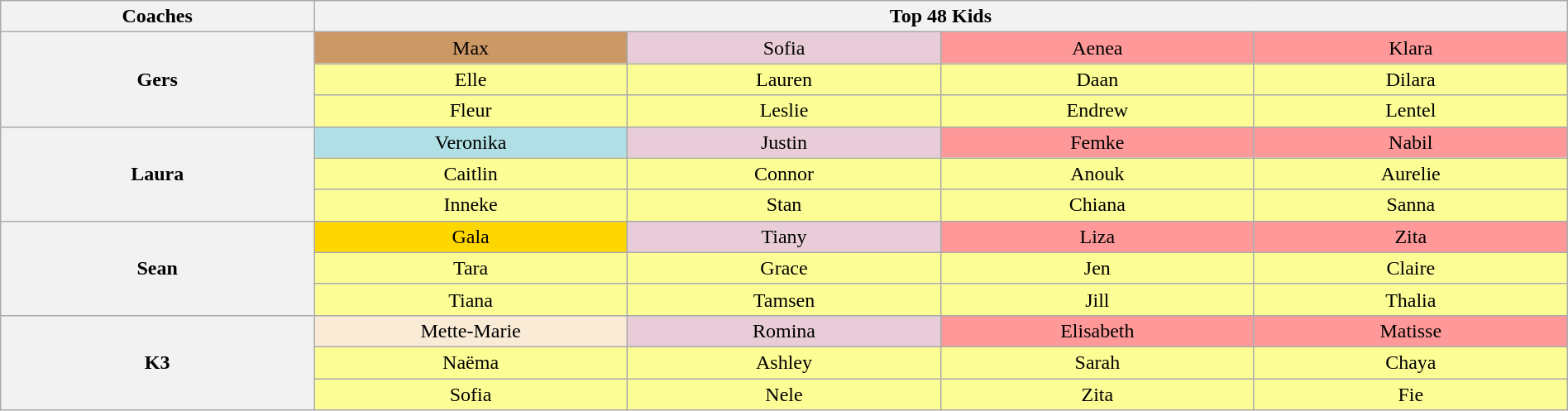<table class="wikitable" style="text-align:center; width:100%">
<tr>
<th width="20%" scope="col">Coaches</th>
<th width="80%" colspan="4" scope="col">Top 48 Kids</th>
</tr>
<tr>
<th rowspan="3">Gers</th>
<td style="background:#cc9966; width:20%">Max</td>
<td style="background:#E8CCD7; width:20%">Sofia</td>
<td style="background:#FF9999; width:20%">Aenea</td>
<td style="background:#FF9999; width:20%">Klara</td>
</tr>
<tr>
<td style="background:#FDFD96">Elle</td>
<td style="background:#FDFD96">Lauren</td>
<td style="background:#FDFD96">Daan</td>
<td style="background:#FDFD96">Dilara</td>
</tr>
<tr>
<td style="background:#FDFD96">Fleur</td>
<td style="background:#FDFD96">Leslie</td>
<td style="background:#FDFD96">Endrew</td>
<td style="background:#FDFD96">Lentel</td>
</tr>
<tr>
<th rowspan="3">Laura</th>
<td style="background:#B0E0E6">Veronika</td>
<td style="background:#E8CCD7">Justin</td>
<td style="background:#FF9999">Femke</td>
<td style="background:#FF9999">Nabil</td>
</tr>
<tr>
<td style="background:#FDFD96">Caitlin</td>
<td style="background:#FDFD96">Connor</td>
<td style="background:#FDFD96">Anouk</td>
<td style="background:#FDFD96">Aurelie</td>
</tr>
<tr>
<td style="background:#FDFD96">Inneke</td>
<td style="background:#FDFD96">Stan</td>
<td style="background:#FDFD96">Chiana</td>
<td style="background:#FDFD96">Sanna</td>
</tr>
<tr>
<th rowspan="3">Sean</th>
<td style="background:gold">Gala</td>
<td style="background:#E8CCD7">Tiany</td>
<td style="background:#FF9999">Liza</td>
<td style="background:#FF9999">Zita</td>
</tr>
<tr>
<td style="background:#FDFD96">Tara</td>
<td style="background:#FDFD96">Grace</td>
<td style="background:#FDFD96">Jen</td>
<td style="background:#FDFD96">Claire</td>
</tr>
<tr>
<td style="background:#FDFD96">Tiana</td>
<td style="background:#FDFD96">Tamsen</td>
<td style="background:#FDFD96">Jill</td>
<td style="background:#FDFD96">Thalia</td>
</tr>
<tr>
<th rowspan="3">K3</th>
<td style="background:antiquewhite">Mette-Marie</td>
<td style="background:#E8CCD7">Romina</td>
<td style="background:#FF9999">Elisabeth</td>
<td style="background:#FF9999">Matisse</td>
</tr>
<tr>
<td style="background:#FDFD96">Naëma</td>
<td style="background:#FDFD96">Ashley</td>
<td style="background:#FDFD96">Sarah</td>
<td style="background:#FDFD96">Chaya</td>
</tr>
<tr>
<td style="background:#FDFD96">Sofia</td>
<td style="background:#FDFD96">Nele</td>
<td style="background:#FDFD96">Zita</td>
<td style="background:#FDFD96">Fie</td>
</tr>
</table>
